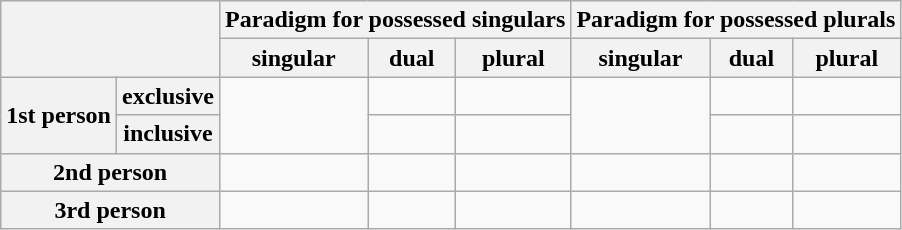<table class="wikitable">
<tr>
<th rowspan="2" colspan="2"></th>
<th colspan="3">Paradigm for possessed singulars</th>
<th colspan="3">Paradigm for possessed plurals</th>
</tr>
<tr>
<th>singular</th>
<th>dual</th>
<th>plural</th>
<th>singular</th>
<th>dual</th>
<th>plural</th>
</tr>
<tr>
<th rowspan="2">1st person</th>
<th>exclusive</th>
<td rowspan="2"></td>
<td></td>
<td></td>
<td rowspan="2"></td>
<td></td>
<td></td>
</tr>
<tr>
<th>inclusive</th>
<td></td>
<td></td>
<td></td>
<td></td>
</tr>
<tr>
<th colspan="2">2nd person</th>
<td></td>
<td></td>
<td></td>
<td></td>
<td></td>
<td></td>
</tr>
<tr>
<th colspan="2">3rd person</th>
<td></td>
<td></td>
<td></td>
<td></td>
<td></td>
<td></td>
</tr>
</table>
